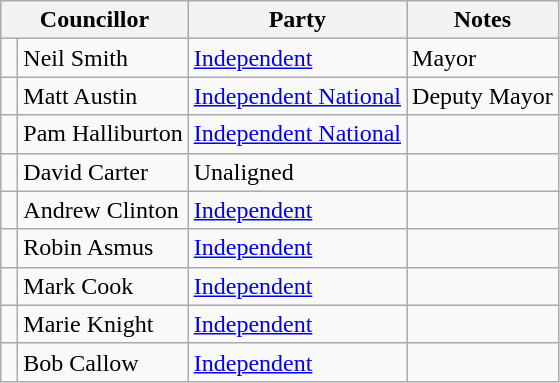<table class="wikitable">
<tr>
<th colspan="2">Councillor</th>
<th>Party</th>
<th>Notes</th>
</tr>
<tr>
<td> </td>
<td>Neil Smith</td>
<td><a href='#'>Independent</a></td>
<td>Mayor</td>
</tr>
<tr>
<td> </td>
<td>Matt Austin</td>
<td><a href='#'>Independent National</a></td>
<td>Deputy Mayor</td>
</tr>
<tr>
<td> </td>
<td>Pam Halliburton</td>
<td><a href='#'>Independent National</a></td>
<td></td>
</tr>
<tr>
<td> </td>
<td>David Carter</td>
<td>Unaligned</td>
<td></td>
</tr>
<tr>
<td> </td>
<td>Andrew Clinton</td>
<td><a href='#'>Independent</a></td>
<td></td>
</tr>
<tr>
<td> </td>
<td>Robin Asmus</td>
<td><a href='#'>Independent</a></td>
<td></td>
</tr>
<tr>
<td> </td>
<td>Mark Cook</td>
<td><a href='#'>Independent</a></td>
<td></td>
</tr>
<tr>
<td> </td>
<td>Marie Knight</td>
<td><a href='#'>Independent</a></td>
<td></td>
</tr>
<tr>
<td> </td>
<td>Bob Callow</td>
<td><a href='#'>Independent</a></td>
<td></td>
</tr>
</table>
